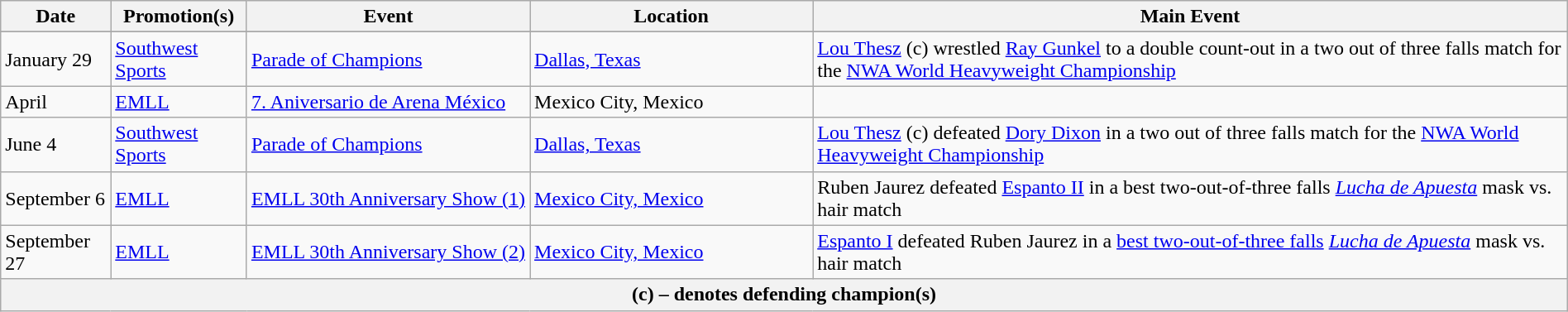<table class="wikitable" style="width:100%;">
<tr>
<th width=5%>Date</th>
<th width=5%>Promotion(s)</th>
<th style="width:15%;">Event</th>
<th style="width:15%;">Location</th>
<th style="width:40%;">Main Event</th>
</tr>
<tr style="width:20%;"| Notes>
</tr>
<tr>
<td>January 29</td>
<td><a href='#'>Southwest Sports</a></td>
<td><a href='#'>Parade of Champions</a></td>
<td><a href='#'>Dallas, Texas</a></td>
<td><a href='#'>Lou Thesz</a> (c) wrestled <a href='#'>Ray Gunkel</a> to a double count-out in a two out of three falls match for the <a href='#'>NWA World Heavyweight Championship</a></td>
</tr>
<tr>
<td>April</td>
<td><a href='#'>EMLL</a></td>
<td><a href='#'>7. Aniversario de Arena México</a></td>
<td>Mexico City, Mexico</td>
<td> </td>
</tr>
<tr>
<td>June 4</td>
<td><a href='#'>Southwest Sports</a></td>
<td><a href='#'>Parade of Champions</a></td>
<td><a href='#'>Dallas, Texas</a></td>
<td><a href='#'>Lou Thesz</a> (c) defeated <a href='#'>Dory Dixon</a> in a two out of three falls match for the <a href='#'>NWA World Heavyweight Championship</a></td>
</tr>
<tr>
<td>September 6</td>
<td><a href='#'>EMLL</a></td>
<td><a href='#'>EMLL 30th Anniversary Show (1)</a></td>
<td><a href='#'>Mexico City, Mexico</a></td>
<td>Ruben Jaurez defeated <a href='#'>Espanto II</a> in a best two-out-of-three falls <em><a href='#'>Lucha de Apuesta</a></em> mask vs. hair match</td>
</tr>
<tr>
<td>September 27</td>
<td><a href='#'>EMLL</a></td>
<td><a href='#'>EMLL 30th Anniversary Show (2)</a></td>
<td><a href='#'>Mexico City, Mexico</a></td>
<td><a href='#'>Espanto I</a> defeated Ruben Jaurez in a <a href='#'>best two-out-of-three falls</a> <em><a href='#'>Lucha de Apuesta</a></em> mask vs. hair match<br></td>
</tr>
<tr>
<th colspan="5">(c) – denotes defending champion(s)</th>
</tr>
</table>
